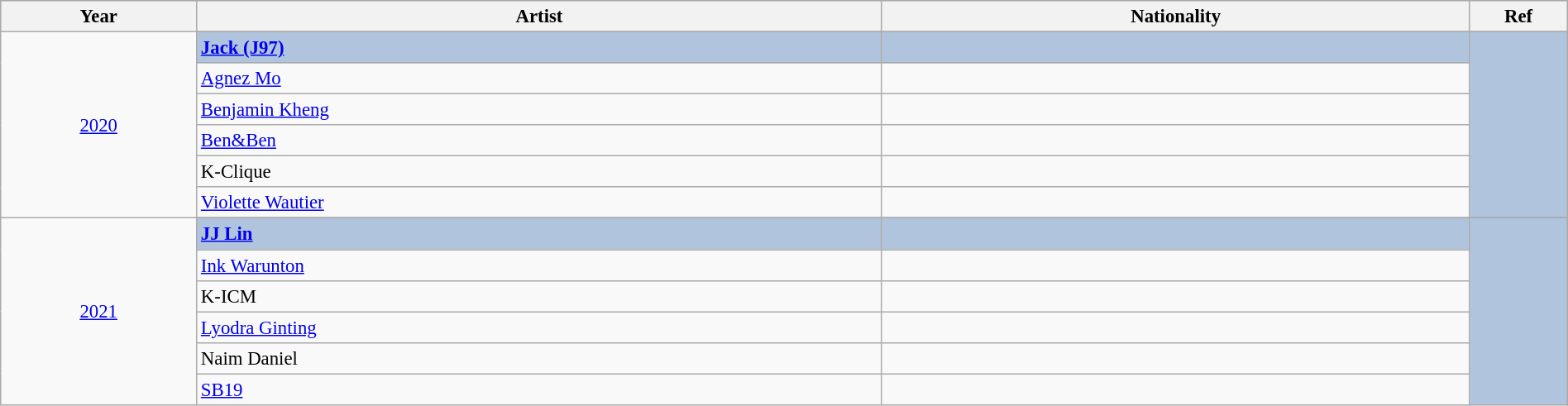<table class="wikitable sortable plainrowheaders" style="font-size:95%; width:100%;">
<tr style="background:#bebebe;">
<th style="width:10%;">Year</th>
<th style="width:35%;">Artist</th>
<th style="width:30%;">Nationality</th>
<th style="width:5%;">Ref</th>
</tr>
<tr>
<td rowspan="7" align="center"><a href='#'>2020</a></td>
</tr>
<tr style="background:#B0C4DE">
<td><strong><a href='#'>Jack (J97)</a></strong></td>
<td><strong></strong></td>
<td rowspan="6" align="center"></td>
</tr>
<tr>
<td><a href='#'>Agnez Mo</a></td>
<td></td>
</tr>
<tr>
<td><a href='#'>Benjamin Kheng</a></td>
<td></td>
</tr>
<tr>
<td><a href='#'>Ben&Ben</a></td>
<td></td>
</tr>
<tr>
<td>K-Clique</td>
<td></td>
</tr>
<tr>
<td><a href='#'>Violette Wautier</a></td>
<td></td>
</tr>
<tr>
<td rowspan="7" align="center"><a href='#'>2021</a></td>
</tr>
<tr style="background:#B0C4DE">
<td><strong><a href='#'>JJ Lin</a></strong></td>
<td><strong></strong></td>
<td rowspan="7" align="center"></td>
</tr>
<tr>
<td><a href='#'>Ink Warunton</a></td>
<td></td>
</tr>
<tr>
<td>K-ICM</td>
<td></td>
</tr>
<tr>
<td><a href='#'>Lyodra Ginting</a></td>
<td></td>
</tr>
<tr>
<td>Naim Daniel</td>
<td></td>
</tr>
<tr>
<td><a href='#'>SB19</a></td>
<td></td>
</tr>
</table>
